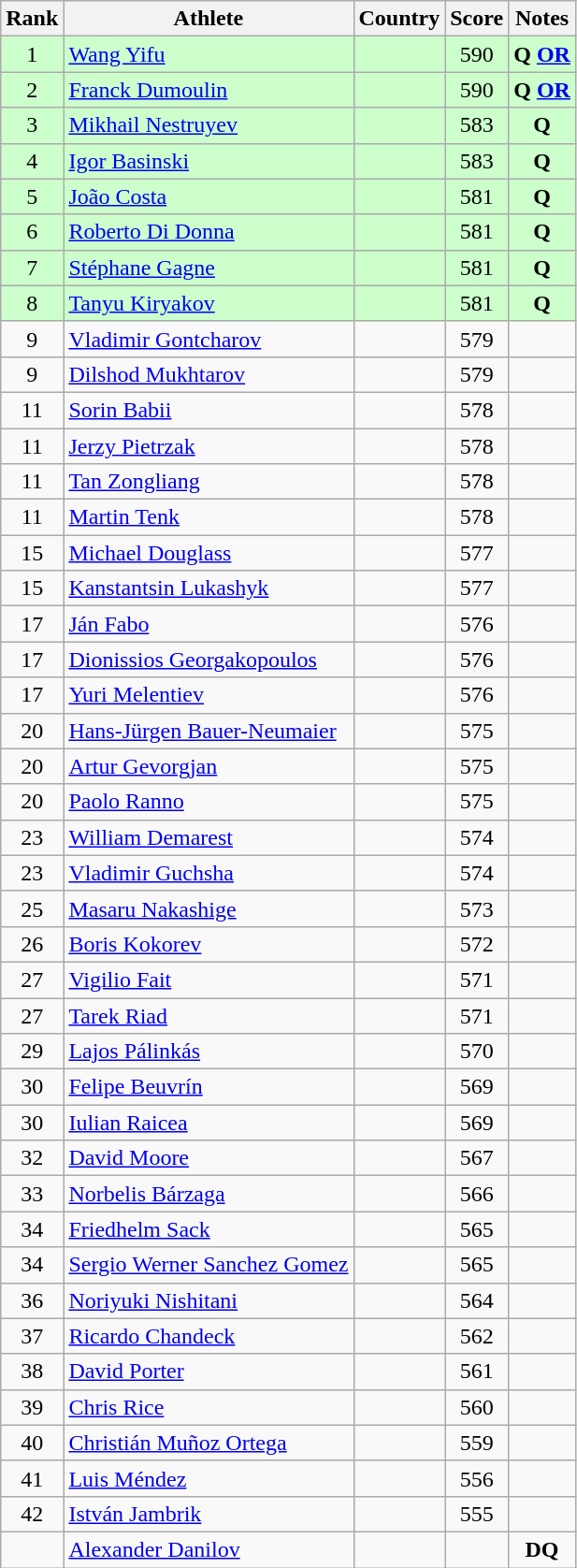<table class="wikitable sortable" style="text-align: center">
<tr>
<th>Rank</th>
<th>Athlete</th>
<th>Country</th>
<th>Score</th>
<th>Notes</th>
</tr>
<tr bgcolor=#ccffcc>
<td>1</td>
<td align=left><a href='#'>Wang Yifu</a></td>
<td align=left></td>
<td>590</td>
<td><strong>Q <a href='#'>OR</a></strong></td>
</tr>
<tr bgcolor=#ccffcc>
<td>2</td>
<td align=left><a href='#'>Franck Dumoulin</a></td>
<td align=left></td>
<td>590</td>
<td><strong>Q <a href='#'>OR</a></strong></td>
</tr>
<tr bgcolor=#ccffcc>
<td>3</td>
<td align=left><a href='#'>Mikhail Nestruyev</a></td>
<td align=left></td>
<td>583</td>
<td><strong>Q</strong></td>
</tr>
<tr bgcolor=#ccffcc>
<td>4</td>
<td align=left><a href='#'>Igor Basinski</a></td>
<td align=left></td>
<td>583</td>
<td><strong>Q</strong></td>
</tr>
<tr bgcolor=#ccffcc>
<td>5</td>
<td align=left><a href='#'>João Costa</a></td>
<td align=left></td>
<td>581</td>
<td><strong>Q</strong></td>
</tr>
<tr bgcolor=#ccffcc>
<td>6</td>
<td align=left><a href='#'>Roberto Di Donna</a></td>
<td align=left></td>
<td>581</td>
<td><strong>Q</strong></td>
</tr>
<tr bgcolor=#ccffcc>
<td>7</td>
<td align=left><a href='#'>Stéphane Gagne</a></td>
<td align=left></td>
<td>581</td>
<td><strong>Q</strong></td>
</tr>
<tr bgcolor=#ccffcc>
<td>8</td>
<td align=left><a href='#'>Tanyu Kiryakov</a></td>
<td align=left></td>
<td>581</td>
<td><strong>Q</strong></td>
</tr>
<tr>
<td>9</td>
<td align=left><a href='#'>Vladimir Gontcharov</a></td>
<td align=left></td>
<td>579</td>
<td></td>
</tr>
<tr>
<td>9</td>
<td align=left><a href='#'>Dilshod Mukhtarov</a></td>
<td align=left></td>
<td>579</td>
<td></td>
</tr>
<tr>
<td>11</td>
<td align=left><a href='#'>Sorin Babii</a></td>
<td align=left></td>
<td>578</td>
<td></td>
</tr>
<tr>
<td>11</td>
<td align=left><a href='#'>Jerzy Pietrzak</a></td>
<td align=left></td>
<td>578</td>
<td></td>
</tr>
<tr>
<td>11</td>
<td align=left><a href='#'>Tan Zongliang</a></td>
<td align=left></td>
<td>578</td>
<td></td>
</tr>
<tr>
<td>11</td>
<td align=left><a href='#'>Martin Tenk</a></td>
<td align=left></td>
<td>578</td>
<td></td>
</tr>
<tr>
<td>15</td>
<td align=left><a href='#'>Michael Douglass</a></td>
<td align=left></td>
<td>577</td>
<td></td>
</tr>
<tr>
<td>15</td>
<td align=left><a href='#'>Kanstantsin Lukashyk</a></td>
<td align=left></td>
<td>577</td>
<td></td>
</tr>
<tr>
<td>17</td>
<td align=left><a href='#'>Ján Fabo</a></td>
<td align=left></td>
<td>576</td>
<td></td>
</tr>
<tr>
<td>17</td>
<td align=left><a href='#'>Dionissios Georgakopoulos</a></td>
<td align=left></td>
<td>576</td>
<td></td>
</tr>
<tr>
<td>17</td>
<td align=left><a href='#'>Yuri Melentiev</a></td>
<td align=left></td>
<td>576</td>
<td></td>
</tr>
<tr>
<td>20</td>
<td align=left><a href='#'>Hans-Jürgen Bauer-Neumaier</a></td>
<td align=left></td>
<td>575</td>
<td></td>
</tr>
<tr>
<td>20</td>
<td align=left><a href='#'>Artur Gevorgjan</a></td>
<td align=left></td>
<td>575</td>
<td></td>
</tr>
<tr>
<td>20</td>
<td align=left><a href='#'>Paolo Ranno</a></td>
<td align=left></td>
<td>575</td>
<td></td>
</tr>
<tr>
<td>23</td>
<td align=left><a href='#'>William Demarest</a></td>
<td align=left></td>
<td>574</td>
<td></td>
</tr>
<tr>
<td>23</td>
<td align=left><a href='#'>Vladimir Guchsha</a></td>
<td align=left></td>
<td>574</td>
<td></td>
</tr>
<tr>
<td>25</td>
<td align=left><a href='#'>Masaru Nakashige</a></td>
<td align=left></td>
<td>573</td>
<td></td>
</tr>
<tr>
<td>26</td>
<td align=left><a href='#'>Boris Kokorev</a></td>
<td align=left></td>
<td>572</td>
<td></td>
</tr>
<tr>
<td>27</td>
<td align=left><a href='#'>Vigilio Fait</a></td>
<td align=left></td>
<td>571</td>
<td></td>
</tr>
<tr>
<td>27</td>
<td align=left><a href='#'>Tarek Riad</a></td>
<td align=left></td>
<td>571</td>
<td></td>
</tr>
<tr>
<td>29</td>
<td align=left><a href='#'>Lajos Pálinkás</a></td>
<td align=left></td>
<td>570</td>
<td></td>
</tr>
<tr>
<td>30</td>
<td align=left><a href='#'>Felipe Beuvrín</a></td>
<td align=left></td>
<td>569</td>
<td></td>
</tr>
<tr>
<td>30</td>
<td align=left><a href='#'>Iulian Raicea</a></td>
<td align=left></td>
<td>569</td>
<td></td>
</tr>
<tr>
<td>32</td>
<td align=left><a href='#'>David Moore</a></td>
<td align=left></td>
<td>567</td>
<td></td>
</tr>
<tr>
<td>33</td>
<td align=left><a href='#'>Norbelis Bárzaga</a></td>
<td align=left></td>
<td>566</td>
<td></td>
</tr>
<tr>
<td>34</td>
<td align=left><a href='#'>Friedhelm Sack</a></td>
<td align=left></td>
<td>565</td>
<td></td>
</tr>
<tr>
<td>34</td>
<td align=left><a href='#'>Sergio Werner Sanchez Gomez</a></td>
<td align=left></td>
<td>565</td>
<td></td>
</tr>
<tr>
<td>36</td>
<td align=left><a href='#'>Noriyuki Nishitani</a></td>
<td align=left></td>
<td>564</td>
<td></td>
</tr>
<tr>
<td>37</td>
<td align=left><a href='#'>Ricardo Chandeck</a></td>
<td align=left></td>
<td>562</td>
<td></td>
</tr>
<tr>
<td>38</td>
<td align=left><a href='#'>David Porter</a></td>
<td align=left></td>
<td>561</td>
<td></td>
</tr>
<tr>
<td>39</td>
<td align=left><a href='#'>Chris Rice</a></td>
<td align=left></td>
<td>560</td>
<td></td>
</tr>
<tr>
<td>40</td>
<td align=left><a href='#'>Christián Muñoz Ortega</a></td>
<td align=left></td>
<td>559</td>
<td></td>
</tr>
<tr>
<td>41</td>
<td align=left><a href='#'>Luis Méndez</a></td>
<td align=left></td>
<td>556</td>
<td></td>
</tr>
<tr>
<td>42</td>
<td align=left><a href='#'>István Jambrik</a></td>
<td align=left></td>
<td>555</td>
<td></td>
</tr>
<tr>
<td></td>
<td align=left><a href='#'>Alexander Danilov</a></td>
<td align=left></td>
<td></td>
<td><strong>DQ</strong></td>
</tr>
</table>
